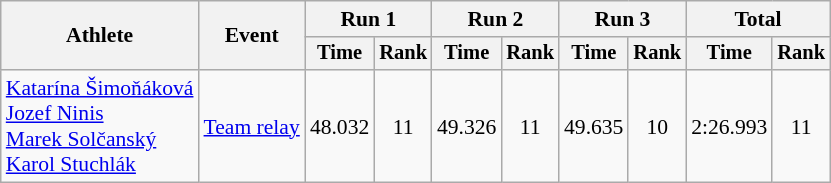<table class="wikitable" style="font-size:90%">
<tr>
<th rowspan="2">Athlete</th>
<th rowspan="2">Event</th>
<th colspan=2>Run 1</th>
<th colspan=2>Run 2</th>
<th colspan=2>Run 3</th>
<th colspan=2>Total</th>
</tr>
<tr style="font-size:95%">
<th>Time</th>
<th>Rank</th>
<th>Time</th>
<th>Rank</th>
<th>Time</th>
<th>Rank</th>
<th>Time</th>
<th>Rank</th>
</tr>
<tr align=center>
<td align=left><a href='#'>Katarína Šimoňáková</a><br><a href='#'>Jozef Ninis</a><br><a href='#'>Marek Solčanský</a><br><a href='#'>Karol Stuchlák</a></td>
<td align=left><a href='#'>Team relay</a></td>
<td>48.032</td>
<td>11</td>
<td>49.326</td>
<td>11</td>
<td>49.635</td>
<td>10</td>
<td>2:26.993</td>
<td>11</td>
</tr>
</table>
